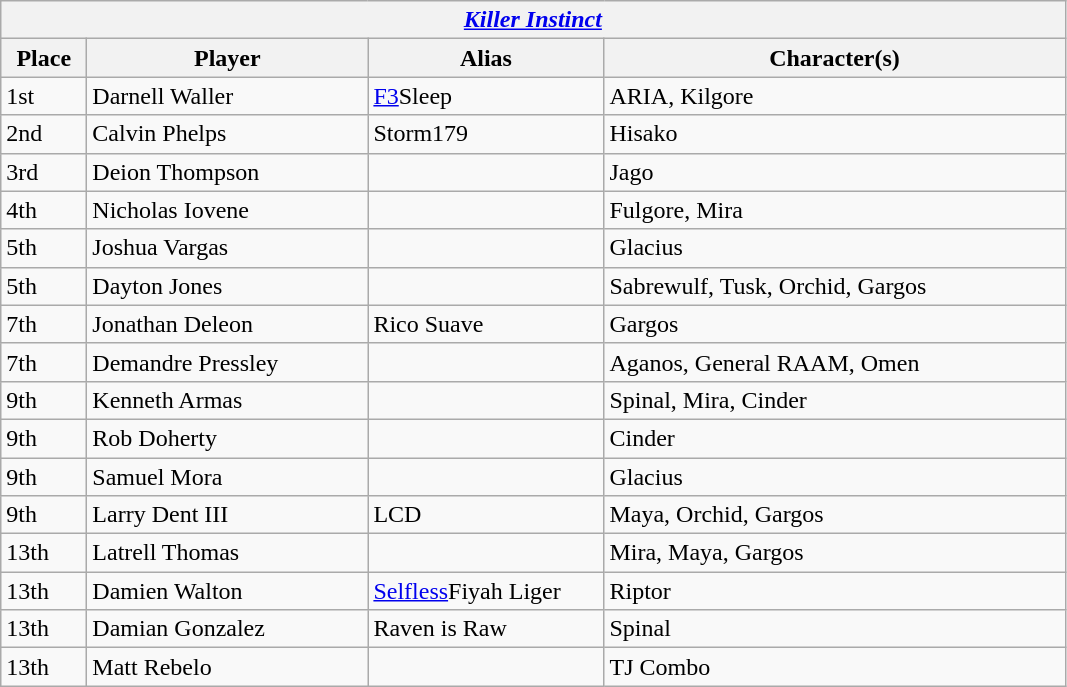<table class="wikitable">
<tr>
<th colspan=6><em><a href='#'>Killer Instinct</a></em></th>
</tr>
<tr>
<th style="width:50px;">Place</th>
<th style="width:180px;">Player</th>
<th style="width:150px;">Alias</th>
<th style="width:300px;">Character(s)</th>
</tr>
<tr>
<td>1st</td>
<td> Darnell Waller</td>
<td><a href='#'>F3</a>Sleep</td>
<td>ARIA, Kilgore</td>
</tr>
<tr>
<td>2nd</td>
<td> Calvin Phelps</td>
<td>Storm179</td>
<td>Hisako</td>
</tr>
<tr>
<td>3rd</td>
<td> Deion Thompson</td>
<td></td>
<td>Jago</td>
</tr>
<tr>
<td>4th</td>
<td> Nicholas Iovene</td>
<td></td>
<td>Fulgore, Mira</td>
</tr>
<tr>
<td>5th</td>
<td> Joshua Vargas</td>
<td></td>
<td>Glacius</td>
</tr>
<tr>
<td>5th</td>
<td> Dayton Jones</td>
<td></td>
<td>Sabrewulf, Tusk, Orchid, Gargos</td>
</tr>
<tr>
<td>7th</td>
<td> Jonathan Deleon</td>
<td>Rico Suave</td>
<td>Gargos</td>
</tr>
<tr>
<td>7th</td>
<td> Demandre Pressley</td>
<td></td>
<td>Aganos, General RAAM, Omen</td>
</tr>
<tr>
<td>9th</td>
<td> Kenneth Armas</td>
<td></td>
<td>Spinal, Mira, Cinder</td>
</tr>
<tr>
<td>9th</td>
<td> Rob Doherty</td>
<td></td>
<td>Cinder</td>
</tr>
<tr>
<td>9th</td>
<td> Samuel Mora</td>
<td></td>
<td>Glacius</td>
</tr>
<tr>
<td>9th</td>
<td> Larry Dent III</td>
<td>LCD</td>
<td>Maya, Orchid, Gargos</td>
</tr>
<tr>
<td>13th</td>
<td> Latrell Thomas</td>
<td></td>
<td>Mira, Maya, Gargos</td>
</tr>
<tr>
<td>13th</td>
<td> Damien Walton</td>
<td><a href='#'>Selfless</a>Fiyah Liger</td>
<td>Riptor</td>
</tr>
<tr>
<td>13th</td>
<td> Damian Gonzalez</td>
<td>Raven is Raw</td>
<td>Spinal</td>
</tr>
<tr>
<td>13th</td>
<td> Matt Rebelo</td>
<td></td>
<td>TJ Combo</td>
</tr>
</table>
